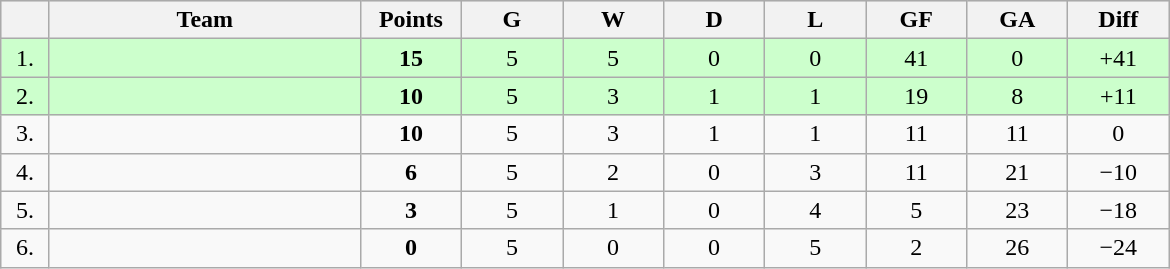<table class=wikitable style="text-align:center">
<tr bgcolor="#DCDCDC">
<th width="25"></th>
<th width="200">Team</th>
<th width="60">Points</th>
<th width="60">G</th>
<th width="60">W</th>
<th width="60">D</th>
<th width="60">L</th>
<th width="60">GF</th>
<th width="60">GA</th>
<th width="60">Diff</th>
</tr>
<tr bgcolor=#ccffcc>
<td>1.</td>
<td align=left></td>
<td><strong>15</strong></td>
<td>5</td>
<td>5</td>
<td>0</td>
<td>0</td>
<td>41</td>
<td>0</td>
<td>+41</td>
</tr>
<tr bgcolor=#ccffcc>
<td>2.</td>
<td align=left></td>
<td><strong>10</strong></td>
<td>5</td>
<td>3</td>
<td>1</td>
<td>1</td>
<td>19</td>
<td>8</td>
<td>+11</td>
</tr>
<tr>
<td>3.</td>
<td align=left></td>
<td><strong>10</strong></td>
<td>5</td>
<td>3</td>
<td>1</td>
<td>1</td>
<td>11</td>
<td>11</td>
<td>0</td>
</tr>
<tr>
<td>4.</td>
<td align=left></td>
<td><strong>6</strong></td>
<td>5</td>
<td>2</td>
<td>0</td>
<td>3</td>
<td>11</td>
<td>21</td>
<td>−10</td>
</tr>
<tr>
<td>5.</td>
<td align=left></td>
<td><strong>3</strong></td>
<td>5</td>
<td>1</td>
<td>0</td>
<td>4</td>
<td>5</td>
<td>23</td>
<td>−18</td>
</tr>
<tr>
<td>6.</td>
<td align=left></td>
<td><strong>0</strong></td>
<td>5</td>
<td>0</td>
<td>0</td>
<td>5</td>
<td>2</td>
<td>26</td>
<td>−24</td>
</tr>
</table>
